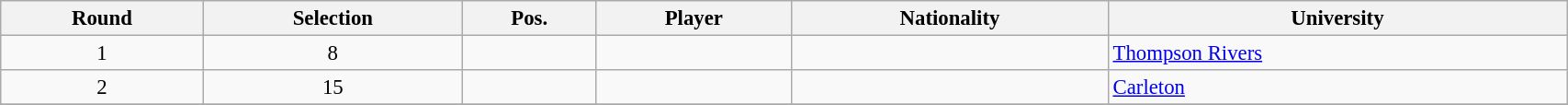<table class="wikitable sortable" style="width:90%; text-align:center; font-size:95%; text-align:left;">
<tr>
<th>Round</th>
<th>Selection</th>
<th>Pos.</th>
<th>Player</th>
<th>Nationality</th>
<th>University</th>
</tr>
<tr>
<td align=center>1</td>
<td align=center>8</td>
<td align=center></td>
<td></td>
<td></td>
<td><a href='#'>Thompson Rivers</a></td>
</tr>
<tr>
<td align=center>2</td>
<td align=center>15</td>
<td align=center></td>
<td></td>
<td></td>
<td><a href='#'>Carleton</a></td>
</tr>
<tr>
</tr>
</table>
